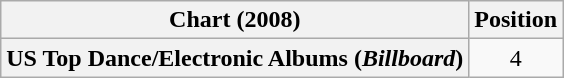<table class="wikitable plainrowheaders" style="text-align:center">
<tr>
<th scope="col">Chart (2008)</th>
<th scope="col">Position</th>
</tr>
<tr>
<th scope="row">US Top Dance/Electronic Albums (<em>Billboard</em>)</th>
<td>4</td>
</tr>
</table>
